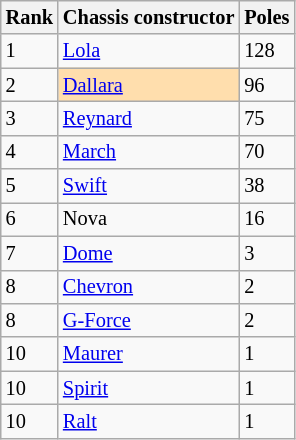<table class="wikitable sortable mw-collapsible mw-collapsed" style="font-size:85%;">
<tr>
<th>Rank</th>
<th>Chassis constructor</th>
<th>Poles</th>
</tr>
<tr>
<td>1</td>
<td> <a href='#'>Lola</a></td>
<td>128</td>
</tr>
<tr>
<td>2</td>
<td style="background:NavajoWhite;"> <a href='#'>Dallara</a></td>
<td>96</td>
</tr>
<tr>
<td>3</td>
<td> <a href='#'>Reynard</a></td>
<td>75</td>
</tr>
<tr>
<td>4</td>
<td> <a href='#'>March</a></td>
<td>70</td>
</tr>
<tr>
<td>5</td>
<td> <a href='#'>Swift</a></td>
<td>38</td>
</tr>
<tr>
<td>6</td>
<td> Nova</td>
<td>16</td>
</tr>
<tr>
<td>7</td>
<td> <a href='#'>Dome</a></td>
<td>3</td>
</tr>
<tr>
<td>8</td>
<td> <a href='#'>Chevron</a></td>
<td>2</td>
</tr>
<tr>
<td>8</td>
<td> <a href='#'>G-Force</a></td>
<td>2</td>
</tr>
<tr>
<td>10</td>
<td> <a href='#'>Maurer</a></td>
<td>1</td>
</tr>
<tr>
<td>10</td>
<td> <a href='#'>Spirit</a></td>
<td>1</td>
</tr>
<tr>
<td>10</td>
<td> <a href='#'>Ralt</a></td>
<td>1</td>
</tr>
</table>
